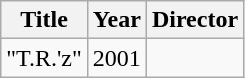<table class="wikitable">
<tr>
<th>Title</th>
<th>Year</th>
<th>Director</th>
</tr>
<tr>
<td>"T.R.'z"</td>
<td>2001</td>
<td></td>
</tr>
</table>
